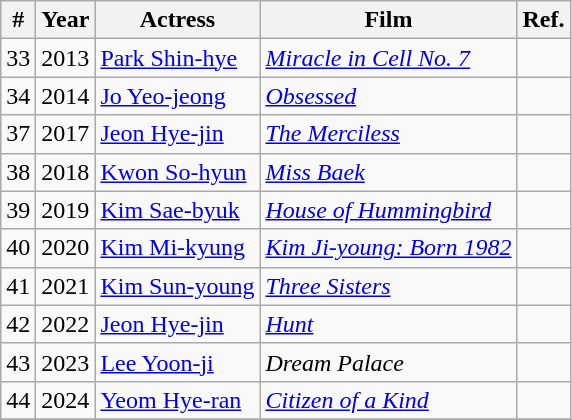<table class="wikitable">
<tr>
<th>#</th>
<th>Year</th>
<th>Actress</th>
<th>Film</th>
<th>Ref.</th>
</tr>
<tr>
<td>33</td>
<td>2013</td>
<td><a href='#'>Park Shin-hye</a></td>
<td><em><a href='#'>Miracle in Cell No. 7</a></em></td>
<td></td>
</tr>
<tr>
<td>34</td>
<td>2014</td>
<td><a href='#'>Jo Yeo-jeong</a></td>
<td><em><a href='#'>Obsessed</a></em></td>
<td></td>
</tr>
<tr>
<td>37</td>
<td>2017</td>
<td><a href='#'>Jeon Hye-jin</a></td>
<td><em><a href='#'>The Merciless</a></em></td>
<td></td>
</tr>
<tr>
<td>38</td>
<td>2018</td>
<td><a href='#'>Kwon So-hyun</a></td>
<td><em><a href='#'>Miss Baek</a></em></td>
<td></td>
</tr>
<tr>
<td>39</td>
<td>2019</td>
<td><a href='#'>Kim Sae-byuk</a></td>
<td><em><a href='#'>House of Hummingbird</a></em></td>
<td></td>
</tr>
<tr>
<td>40</td>
<td>2020</td>
<td><a href='#'>Kim Mi-kyung</a></td>
<td><em><a href='#'>Kim Ji-young: Born 1982</a></em></td>
<td></td>
</tr>
<tr>
<td>41</td>
<td>2021</td>
<td><a href='#'>Kim Sun-young</a></td>
<td><em><a href='#'>Three Sisters</a></em></td>
<td></td>
</tr>
<tr>
<td>42</td>
<td>2022</td>
<td><a href='#'>Jeon Hye-jin</a></td>
<td><em><a href='#'>Hunt</a></em></td>
<td></td>
</tr>
<tr>
<td>43</td>
<td>2023</td>
<td><a href='#'>Lee Yoon-ji</a></td>
<td><em>Dream Palace</em></td>
<td></td>
</tr>
<tr>
<td>44</td>
<td>2024</td>
<td><a href='#'>Yeom Hye-ran</a></td>
<td><em><a href='#'>Citizen of a Kind</a></em></td>
<td></td>
</tr>
<tr>
</tr>
</table>
